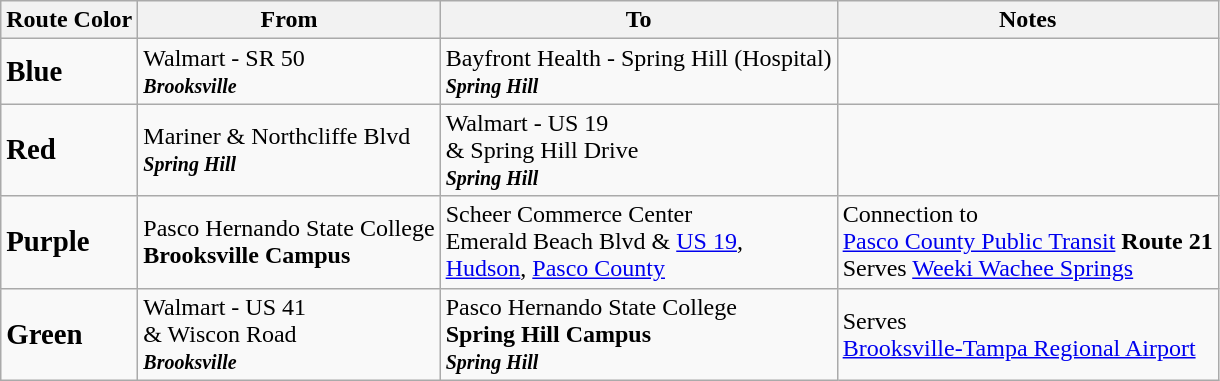<table class="wikitable">
<tr>
<th>Route Color</th>
<th>From</th>
<th>To</th>
<th>Notes</th>
</tr>
<tr>
<td><strong><big>Blue</big></strong></td>
<td>Walmart - SR 50<br><strong><em><small>Brooksville</small></em></strong></td>
<td>Bayfront Health - Spring Hill (Hospital)<br><strong><em><small>Spring Hill</small></em></strong></td>
<td></td>
</tr>
<tr>
<td><strong><big>Red</big></strong></td>
<td>Mariner & Northcliffe Blvd<br><strong><em><small>Spring Hill</small></em></strong></td>
<td>Walmart - US 19<br>& Spring Hill Drive<br><strong><em><small>Spring Hill</small></em></strong></td>
<td></td>
</tr>
<tr>
<td><strong><big>Purple</big></strong></td>
<td>Pasco Hernando State College<br><strong>Brooksville Campus</strong></td>
<td>Scheer Commerce Center<br>Emerald Beach Blvd & <a href='#'>US 19</a>,<br><a href='#'>Hudson</a>, <a href='#'>Pasco County</a></td>
<td>Connection to<br><a href='#'>Pasco County Public Transit</a> <strong>Route 21</strong><br>Serves <a href='#'>Weeki Wachee Springs</a></td>
</tr>
<tr>
<td><strong><big>Green</big></strong></td>
<td>Walmart - US 41<br>& Wiscon Road<br><strong><em><small>Brooksville</small></em></strong></td>
<td>Pasco Hernando State College<br><strong>Spring Hill Campus</strong><br><strong><em><small>Spring Hill</small></em></strong></td>
<td>Serves<br><a href='#'>Brooksville-Tampa Regional Airport</a></td>
</tr>
</table>
